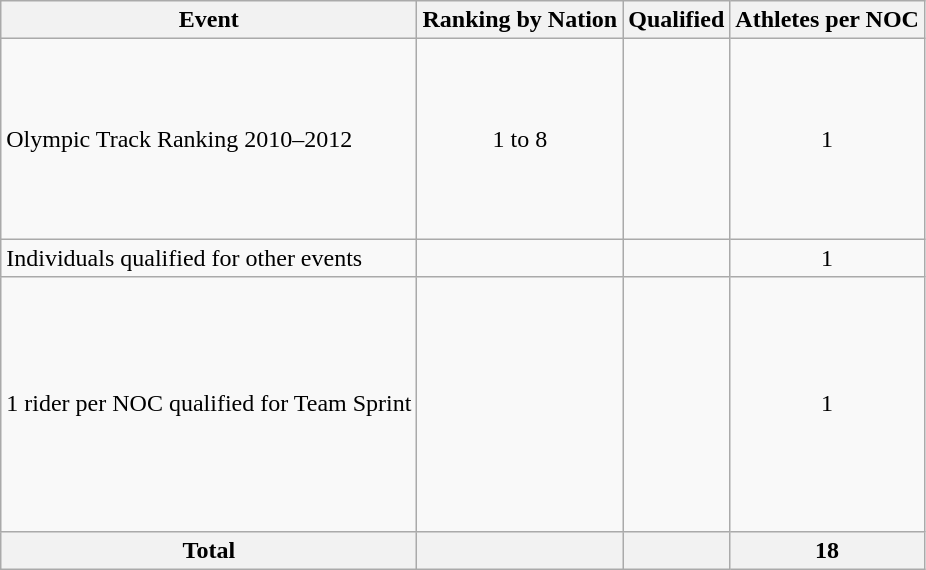<table class="wikitable">
<tr>
<th>Event</th>
<th>Ranking by Nation</th>
<th>Qualified</th>
<th>Athletes per NOC</th>
</tr>
<tr>
<td>Olympic Track Ranking 2010–2012</td>
<td style="text-align:center;">1 to 8</td>
<td> <br> <br> <br> <br> <br> <br> <br></td>
<td style="text-align:center;">1</td>
</tr>
<tr>
<td>Individuals qualified for other events</td>
<td></td>
<td></td>
<td style="text-align:center;">1</td>
</tr>
<tr>
<td>1 rider per NOC qualified for Team Sprint</td>
<td></td>
<td> <br> <br> <br> <br> <br> <br> <br> <br> <br></td>
<td style="text-align:center;">1</td>
</tr>
<tr>
<th>Total</th>
<th></th>
<th></th>
<th>18</th>
</tr>
</table>
